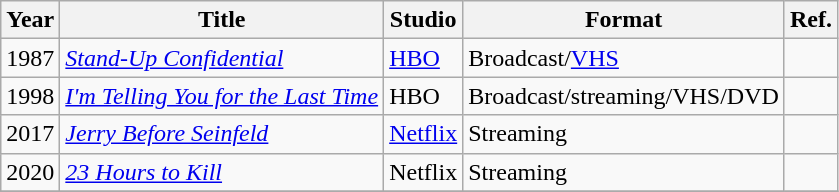<table class="wikitable sortable">
<tr>
<th>Year</th>
<th>Title</th>
<th>Studio</th>
<th>Format</th>
<th class=unsortable>Ref.</th>
</tr>
<tr>
<td>1987</td>
<td><em><a href='#'>Stand-Up Confidential</a></em></td>
<td><a href='#'>HBO</a></td>
<td>Broadcast/<a href='#'>VHS</a></td>
<td></td>
</tr>
<tr>
<td>1998</td>
<td><em><a href='#'>I'm Telling You for the Last Time</a></em></td>
<td>HBO</td>
<td>Broadcast/streaming/VHS/DVD</td>
<td></td>
</tr>
<tr>
<td>2017</td>
<td><em><a href='#'>Jerry Before Seinfeld</a></em></td>
<td><a href='#'>Netflix</a></td>
<td>Streaming</td>
<td></td>
</tr>
<tr>
<td>2020</td>
<td><em><a href='#'>23 Hours to Kill</a></em></td>
<td>Netflix</td>
<td>Streaming</td>
<td></td>
</tr>
<tr>
</tr>
</table>
